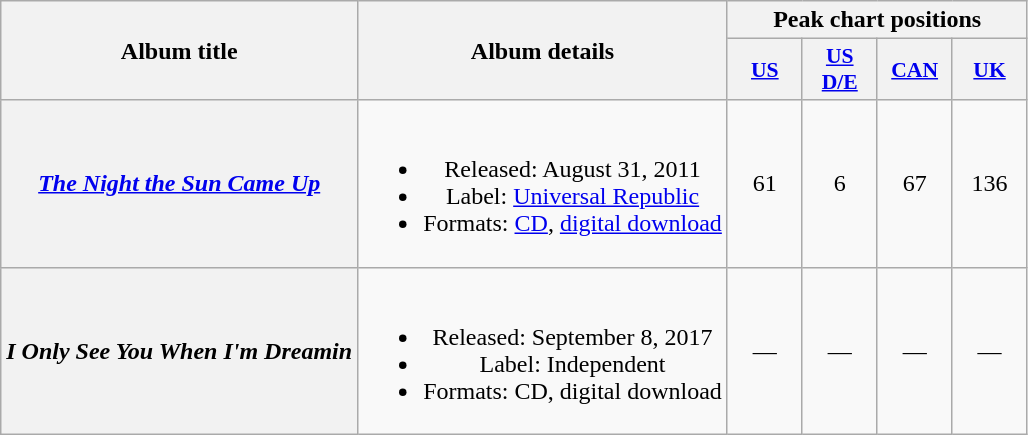<table class="wikitable plainrowheaders" style="text-align:center;">
<tr>
<th scope="col" rowspan="2">Album title</th>
<th scope="col" rowspan="2">Album details</th>
<th scope="col" colspan="4">Peak chart positions</th>
</tr>
<tr>
<th scope="col" style="width:3em;font-size:90%;"><a href='#'>US</a><br></th>
<th scope="col" style="width:3em;font-size:90%;"><a href='#'>US<br>D/E</a><br></th>
<th scope="col" style="width:3em;font-size:90%;"><a href='#'>CAN</a><br></th>
<th scope="col" style="width:3em;font-size:90%;"><a href='#'>UK</a><br></th>
</tr>
<tr>
<th scope="row"><em><a href='#'>The Night the Sun Came Up</a></em></th>
<td><br><ul><li>Released: August 31, 2011</li><li>Label: <a href='#'>Universal Republic</a></li><li>Formats: <a href='#'>CD</a>, <a href='#'>digital download</a></li></ul></td>
<td>61</td>
<td>6</td>
<td>67</td>
<td>136</td>
</tr>
<tr>
<th scope="row"><em>I Only See You When I'm Dreamin<strong></th>
<td><br><ul><li>Released: September 8, 2017</li><li>Label: Independent</li><li>Formats: CD, digital download</li></ul></td>
<td>—</td>
<td>—</td>
<td>—</td>
<td>—</td>
</tr>
</table>
